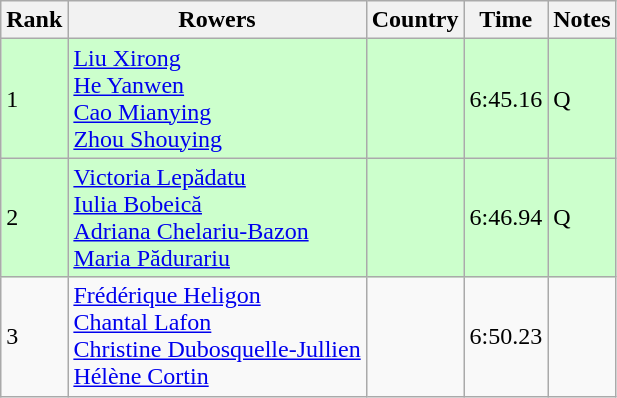<table class="wikitable">
<tr>
<th>Rank</th>
<th>Rowers</th>
<th>Country</th>
<th>Time</th>
<th>Notes</th>
</tr>
<tr bgcolor=ccffcc>
<td>1</td>
<td><a href='#'>Liu Xirong</a><br><a href='#'>He Yanwen</a><br><a href='#'>Cao Mianying</a><br><a href='#'>Zhou Shouying</a></td>
<td></td>
<td>6:45.16</td>
<td>Q</td>
</tr>
<tr bgcolor=ccffcc>
<td>2</td>
<td><a href='#'>Victoria Lepădatu</a><br><a href='#'>Iulia Bobeică</a><br><a href='#'>Adriana Chelariu-Bazon</a><br><a href='#'>Maria Pădurariu</a></td>
<td></td>
<td>6:46.94</td>
<td>Q</td>
</tr>
<tr>
<td>3</td>
<td><a href='#'>Frédérique Heligon</a><br><a href='#'>Chantal Lafon</a><br><a href='#'>Christine Dubosquelle-Jullien</a><br><a href='#'>Hélène Cortin</a></td>
<td></td>
<td>6:50.23</td>
<td></td>
</tr>
</table>
